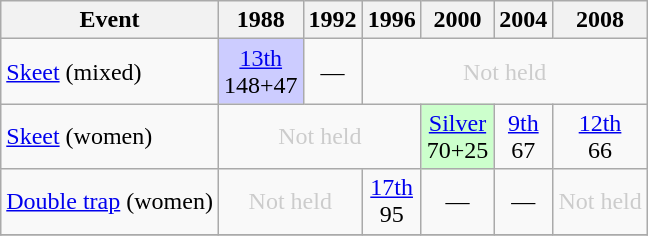<table class="wikitable" style="text-align: center">
<tr>
<th>Event</th>
<th>1988</th>
<th>1992</th>
<th>1996</th>
<th>2000</th>
<th>2004</th>
<th>2008</th>
</tr>
<tr>
<td align=left><a href='#'>Skeet</a> (mixed)</td>
<td style="background: #ccccff"><a href='#'>13th</a><br>148+47</td>
<td>—</td>
<td colspan=4 style="color: #cccccc">Not held</td>
</tr>
<tr>
<td align=left><a href='#'>Skeet</a> (women)</td>
<td colspan=3 style="color: #cccccc">Not held</td>
<td style="background: #ccffcc"> <a href='#'>Silver</a><br>70+25</td>
<td><a href='#'>9th</a><br>67</td>
<td><a href='#'>12th</a><br>66</td>
</tr>
<tr>
<td align=left><a href='#'>Double trap</a> (women)</td>
<td colspan=2 style="color: #cccccc">Not held</td>
<td><a href='#'>17th</a><br>95</td>
<td>—</td>
<td>—</td>
<td style="color: #cccccc">Not held</td>
</tr>
<tr>
</tr>
</table>
